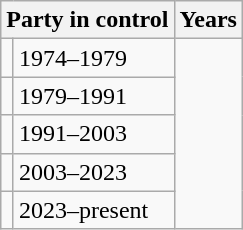<table class="wikitable">
<tr>
<th colspan=2>Party in control</th>
<th>Years</th>
</tr>
<tr>
<td></td>
<td>1974–1979</td>
</tr>
<tr>
<td></td>
<td>1979–1991</td>
</tr>
<tr>
<td></td>
<td>1991–2003</td>
</tr>
<tr>
<td></td>
<td>2003–2023</td>
</tr>
<tr>
<td></td>
<td>2023–present</td>
</tr>
</table>
